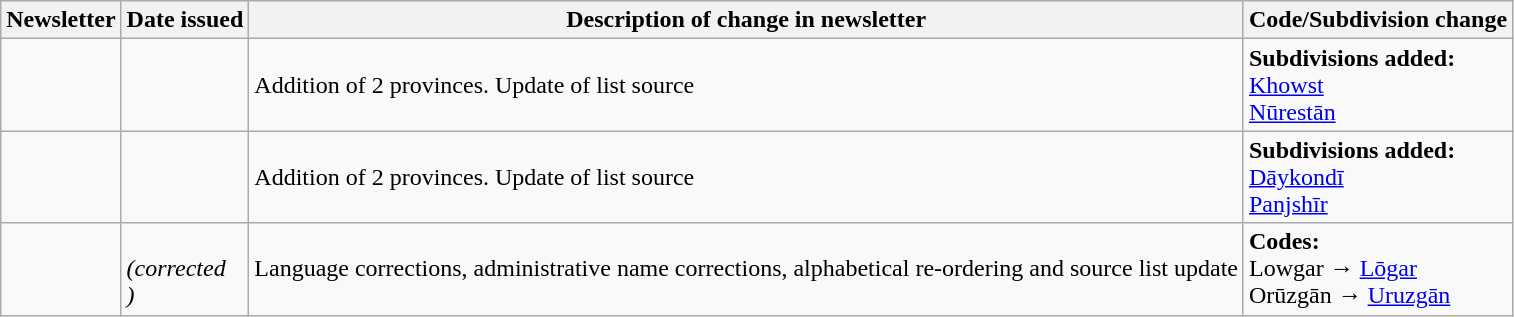<table class="wikitable">
<tr>
<th>Newsletter</th>
<th>Date issued</th>
<th>Description of change in newsletter</th>
<th>Code/Subdivision change</th>
</tr>
<tr>
<td id="I-6"></td>
<td></td>
<td>Addition of 2 provinces. Update of list source</td>
<td style=white-space:nowrap><strong>Subdivisions added:</strong><br>  <a href='#'>Khowst</a><br>  <a href='#'>Nūrestān</a></td>
</tr>
<tr>
<td id="I-7"></td>
<td></td>
<td>Addition of 2 provinces. Update of list source</td>
<td style=white-space:nowrap><strong>Subdivisions added:</strong><br>  <a href='#'>Dāykondī</a><br>  <a href='#'>Panjshīr</a></td>
</tr>
<tr>
<td id="II-3"></td>
<td><br> <em>(corrected<br> )</em></td>
<td>Language corrections, administrative name corrections, alphabetical re-ordering and source list update</td>
<td style=white-space:nowrap><strong>Codes:</strong><br>  Lowgar →  <a href='#'>Lōgar</a><br>  Orūzgān →  <a href='#'>Uruzgān</a></td>
</tr>
</table>
